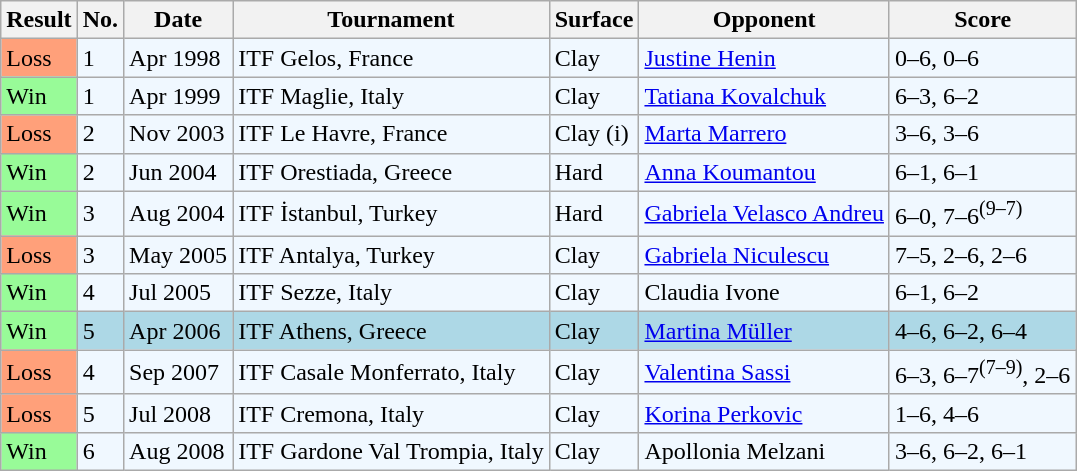<table class="sortable wikitable">
<tr>
<th>Result</th>
<th>No.</th>
<th>Date</th>
<th>Tournament</th>
<th>Surface</th>
<th>Opponent</th>
<th class="unsortable">Score</th>
</tr>
<tr style="background:#f0f8ff;">
<td bgcolor="FFA07A">Loss</td>
<td>1</td>
<td>Apr 1998</td>
<td>ITF Gelos, France</td>
<td>Clay</td>
<td> <a href='#'>Justine Henin</a></td>
<td>0–6, 0–6</td>
</tr>
<tr style="background:#f0f8ff;">
<td bgcolor="98FB98">Win</td>
<td>1</td>
<td>Apr 1999</td>
<td>ITF Maglie, Italy</td>
<td>Clay</td>
<td> <a href='#'>Tatiana Kovalchuk</a></td>
<td>6–3, 6–2</td>
</tr>
<tr style="background:#f0f8ff;">
<td bgcolor="FFA07A">Loss</td>
<td>2</td>
<td>Nov 2003</td>
<td>ITF Le Havre, France</td>
<td>Clay (i)</td>
<td> <a href='#'>Marta Marrero</a></td>
<td>3–6, 3–6</td>
</tr>
<tr style="background:#f0f8ff;">
<td bgcolor="98FB98">Win</td>
<td>2</td>
<td>Jun 2004</td>
<td>ITF Orestiada, Greece</td>
<td>Hard</td>
<td> <a href='#'>Anna Koumantou</a></td>
<td>6–1, 6–1</td>
</tr>
<tr style="background:#f0f8ff;">
<td bgcolor="98FB98">Win</td>
<td>3</td>
<td>Aug 2004</td>
<td>ITF İstanbul, Turkey</td>
<td>Hard</td>
<td> <a href='#'>Gabriela Velasco Andreu</a></td>
<td>6–0, 7–6<sup>(9–7)</sup></td>
</tr>
<tr style="background:#f0f8ff;">
<td bgcolor="FFA07A">Loss</td>
<td>3</td>
<td>May 2005</td>
<td>ITF Antalya, Turkey</td>
<td>Clay</td>
<td> <a href='#'>Gabriela Niculescu</a></td>
<td>7–5, 2–6, 2–6</td>
</tr>
<tr style="background:#f0f8ff;">
<td bgcolor="98FB98">Win</td>
<td>4</td>
<td>Jul 2005</td>
<td>ITF Sezze, Italy</td>
<td>Clay</td>
<td> Claudia Ivone</td>
<td>6–1, 6–2</td>
</tr>
<tr style="background:lightblue;">
<td bgcolor="98FB98">Win</td>
<td>5</td>
<td>Apr 2006</td>
<td>ITF Athens, Greece</td>
<td>Clay</td>
<td> <a href='#'>Martina Müller</a></td>
<td>4–6, 6–2, 6–4</td>
</tr>
<tr style="background:#f0f8ff;">
<td bgcolor="FFA07A">Loss</td>
<td>4</td>
<td>Sep 2007</td>
<td>ITF Casale Monferrato, Italy</td>
<td>Clay</td>
<td> <a href='#'>Valentina Sassi</a></td>
<td>6–3, 6–7<sup>(7–9)</sup>, 2–6</td>
</tr>
<tr style="background:#f0f8ff;">
<td bgcolor="FFA07A">Loss</td>
<td>5</td>
<td>Jul 2008</td>
<td>ITF Cremona, Italy</td>
<td>Clay</td>
<td> <a href='#'>Korina Perkovic</a></td>
<td>1–6, 4–6</td>
</tr>
<tr style="background:#f0f8ff;">
<td bgcolor="98FB98">Win</td>
<td>6</td>
<td>Aug 2008</td>
<td>ITF Gardone Val Trompia, Italy</td>
<td>Clay</td>
<td> Apollonia Melzani</td>
<td>3–6, 6–2, 6–1</td>
</tr>
</table>
